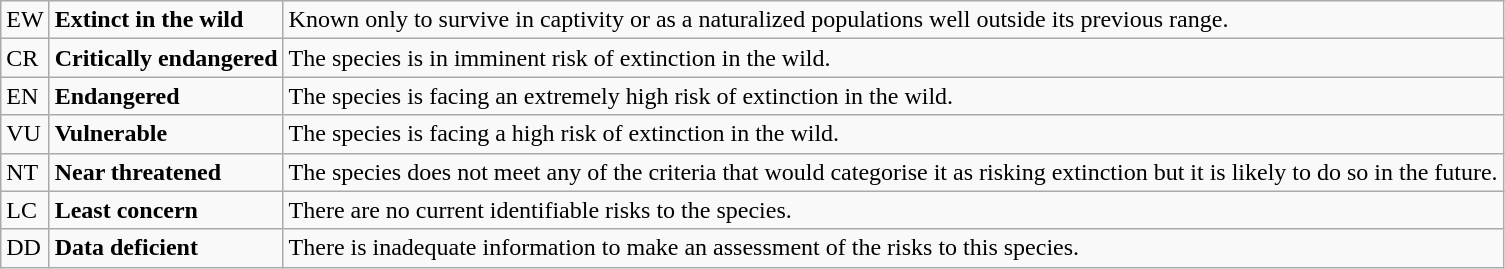<table class="wikitable" style="text-align:left">
<tr>
<td>EW</td>
<td><strong>Extinct in the wild</strong></td>
<td>Known only to survive in captivity or as a naturalized populations well outside its previous range.</td>
</tr>
<tr>
<td>CR</td>
<td><strong>Critically endangered</strong></td>
<td>The species is in imminent risk of extinction in the wild.</td>
</tr>
<tr>
<td>EN</td>
<td><strong>Endangered</strong></td>
<td>The species is facing an extremely high risk of extinction in the wild.</td>
</tr>
<tr>
<td>VU</td>
<td><strong>Vulnerable</strong></td>
<td>The species is facing a high risk of extinction in the wild.</td>
</tr>
<tr>
<td>NT</td>
<td><strong>Near threatened</strong></td>
<td>The species does not meet any of the criteria that would categorise it as risking extinction but it is likely to do so in the future.</td>
</tr>
<tr>
<td>LC</td>
<td><strong>Least concern</strong></td>
<td>There are no current identifiable risks to the species.</td>
</tr>
<tr>
<td>DD</td>
<td><strong>Data deficient</strong></td>
<td>There is inadequate information to make an assessment of the risks to this species.</td>
</tr>
</table>
